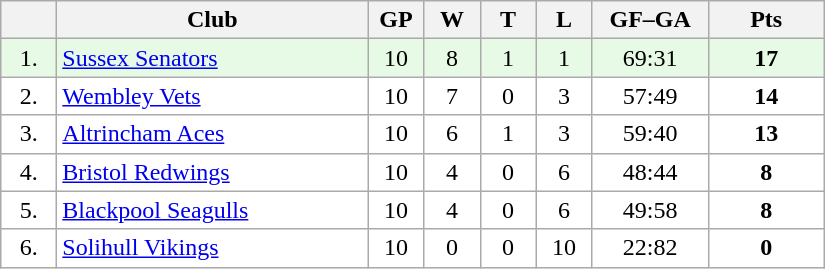<table class="wikitable">
<tr>
<th width="30"></th>
<th width="200">Club</th>
<th width="30">GP</th>
<th width="30">W</th>
<th width="30">T</th>
<th width="30">L</th>
<th width="70">GF–GA</th>
<th width="70">Pts</th>
</tr>
<tr bgcolor="#e6fae6" align="center">
<td>1.</td>
<td align="left"><a href='#'>Sussex Senators</a></td>
<td>10</td>
<td>8</td>
<td>1</td>
<td>1</td>
<td>69:31</td>
<td><strong>17</strong></td>
</tr>
<tr bgcolor="#FFFFFF" align="center">
<td>2.</td>
<td align="left"><a href='#'>Wembley Vets</a></td>
<td>10</td>
<td>7</td>
<td>0</td>
<td>3</td>
<td>57:49</td>
<td><strong>14</strong></td>
</tr>
<tr bgcolor="#FFFFFF" align="center">
<td>3.</td>
<td align="left"><a href='#'>Altrincham Aces</a></td>
<td>10</td>
<td>6</td>
<td>1</td>
<td>3</td>
<td>59:40</td>
<td><strong>13</strong></td>
</tr>
<tr bgcolor="#FFFFFF" align="center">
<td>4.</td>
<td align="left"><a href='#'>Bristol Redwings</a></td>
<td>10</td>
<td>4</td>
<td>0</td>
<td>6</td>
<td>48:44</td>
<td><strong>8</strong></td>
</tr>
<tr bgcolor="#FFFFFF" align="center">
<td>5.</td>
<td align="left"><a href='#'>Blackpool Seagulls</a></td>
<td>10</td>
<td>4</td>
<td>0</td>
<td>6</td>
<td>49:58</td>
<td><strong>8</strong></td>
</tr>
<tr bgcolor="#FFFFFF" align="center">
<td>6.</td>
<td align="left"><a href='#'>Solihull Vikings</a></td>
<td>10</td>
<td>0</td>
<td>0</td>
<td>10</td>
<td>22:82</td>
<td><strong>0</strong></td>
</tr>
</table>
